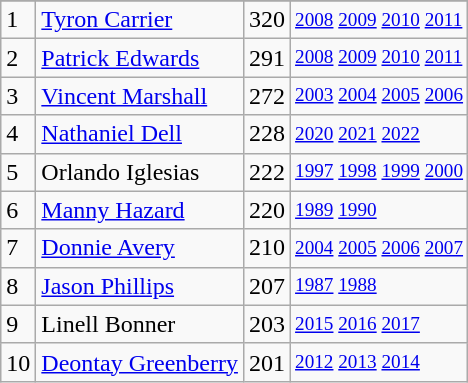<table class="wikitable">
<tr>
</tr>
<tr>
<td>1</td>
<td><a href='#'>Tyron Carrier</a></td>
<td>320</td>
<td style="font-size:80%;"><a href='#'>2008</a> <a href='#'>2009</a> <a href='#'>2010</a> <a href='#'>2011</a></td>
</tr>
<tr>
<td>2</td>
<td><a href='#'>Patrick Edwards</a></td>
<td>291</td>
<td style="font-size:80%;"><a href='#'>2008</a> <a href='#'>2009</a> <a href='#'>2010</a> <a href='#'>2011</a></td>
</tr>
<tr>
<td>3</td>
<td><a href='#'>Vincent Marshall</a></td>
<td>272</td>
<td style="font-size:80%;"><a href='#'>2003</a> <a href='#'>2004</a> <a href='#'>2005</a> <a href='#'>2006</a></td>
</tr>
<tr>
<td>4</td>
<td><a href='#'>Nathaniel Dell</a></td>
<td>228</td>
<td style="font-size:80%;"><a href='#'>2020</a> <a href='#'>2021</a> <a href='#'>2022</a></td>
</tr>
<tr>
<td>5</td>
<td>Orlando Iglesias</td>
<td>222</td>
<td style="font-size:80%;"><a href='#'>1997</a> <a href='#'>1998</a> <a href='#'>1999</a> <a href='#'>2000</a></td>
</tr>
<tr>
<td>6</td>
<td><a href='#'>Manny Hazard</a></td>
<td>220</td>
<td style="font-size:80%;"><a href='#'>1989</a> <a href='#'>1990</a></td>
</tr>
<tr>
<td>7</td>
<td><a href='#'>Donnie Avery</a></td>
<td>210</td>
<td style="font-size:80%;"><a href='#'>2004</a> <a href='#'>2005</a> <a href='#'>2006</a> <a href='#'>2007</a></td>
</tr>
<tr>
<td>8</td>
<td><a href='#'>Jason Phillips</a></td>
<td>207</td>
<td style="font-size:80%;"><a href='#'>1987</a> <a href='#'>1988</a></td>
</tr>
<tr>
<td>9</td>
<td>Linell Bonner</td>
<td>203</td>
<td style="font-size:80%;"><a href='#'>2015</a> <a href='#'>2016</a> <a href='#'>2017</a></td>
</tr>
<tr>
<td>10</td>
<td><a href='#'>Deontay Greenberry</a></td>
<td>201</td>
<td style="font-size:80%;"><a href='#'>2012</a> <a href='#'>2013</a> <a href='#'>2014</a></td>
</tr>
</table>
